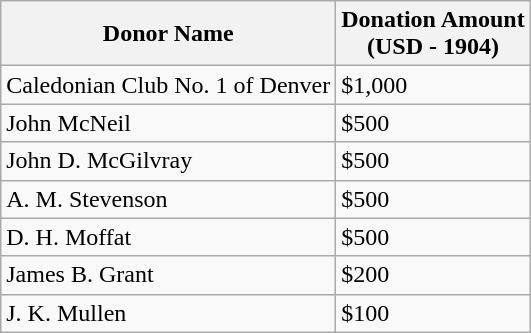<table class="wikitable">
<tr>
<th>Donor Name</th>
<th>Donation Amount<br>(USD - 1904)</th>
</tr>
<tr>
<td>Caledonian Club No. 1 of Denver</td>
<td>$1,000</td>
</tr>
<tr>
<td>John McNeil</td>
<td>$500</td>
</tr>
<tr>
<td>John D. McGilvray</td>
<td>$500</td>
</tr>
<tr>
<td>A. M. Stevenson</td>
<td>$500</td>
</tr>
<tr>
<td>D. H. Moffat</td>
<td>$500</td>
</tr>
<tr>
<td>James B. Grant</td>
<td>$200</td>
</tr>
<tr>
<td>J. K. Mullen</td>
<td>$100</td>
</tr>
</table>
